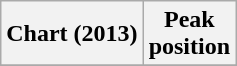<table class="wikitable sortable plainrowheaders" style="text-align:center">
<tr>
<th scope="col">Chart (2013)</th>
<th scope="col">Peak<br>position</th>
</tr>
<tr>
</tr>
</table>
